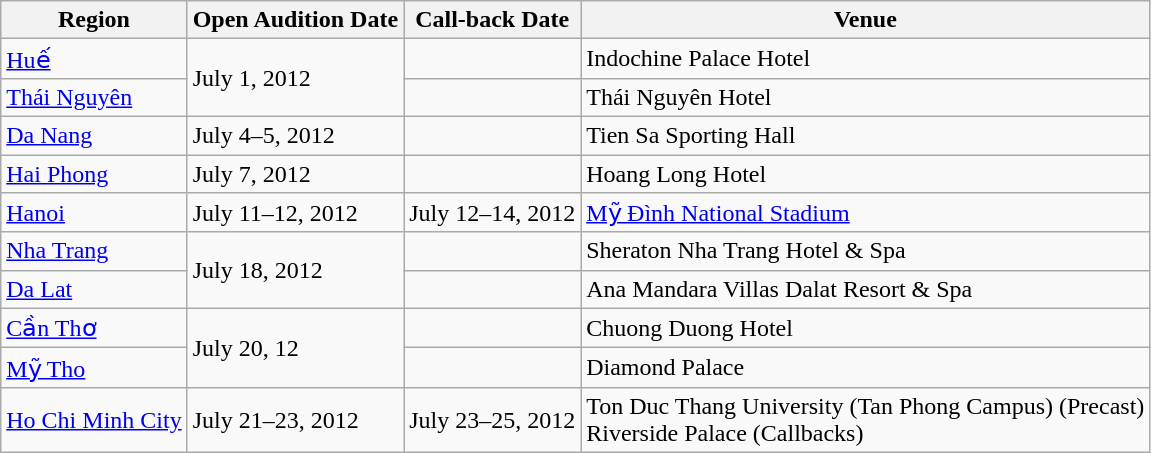<table class="wikitable">
<tr>
<th>Region</th>
<th>Open Audition Date</th>
<th>Call-back Date</th>
<th>Venue</th>
</tr>
<tr>
<td><a href='#'>Huế</a></td>
<td rowspan="2">July 1, 2012</td>
<td></td>
<td>Indochine Palace Hotel</td>
</tr>
<tr>
<td><a href='#'>Thái Nguyên</a></td>
<td></td>
<td>Thái Nguyên Hotel</td>
</tr>
<tr>
<td><a href='#'>Da Nang</a></td>
<td>July 4–5, 2012</td>
<td></td>
<td>Tien Sa Sporting Hall</td>
</tr>
<tr>
<td><a href='#'>Hai Phong</a></td>
<td>July 7, 2012</td>
<td></td>
<td>Hoang Long Hotel</td>
</tr>
<tr>
<td><a href='#'>Hanoi</a></td>
<td>July 11–12, 2012</td>
<td align="center">July 12–14, 2012</td>
<td><a href='#'>Mỹ Đình National Stadium</a></td>
</tr>
<tr>
<td><a href='#'>Nha Trang</a></td>
<td rowspan="2">July 18, 2012</td>
<td></td>
<td>Sheraton Nha Trang Hotel & Spa</td>
</tr>
<tr>
<td><a href='#'>Da Lat</a></td>
<td></td>
<td>Ana Mandara Villas Dalat Resort & Spa</td>
</tr>
<tr>
<td><a href='#'>Cần Thơ</a></td>
<td rowspan="2">July 20, 12</td>
<td></td>
<td>Chuong Duong Hotel</td>
</tr>
<tr>
<td><a href='#'>Mỹ Tho</a></td>
<td></td>
<td>Diamond Palace</td>
</tr>
<tr>
<td><a href='#'>Ho Chi Minh City</a></td>
<td>July 21–23, 2012</td>
<td align="center">July 23–25, 2012</td>
<td>Ton Duc Thang University (Tan Phong Campus) (Precast) <br> Riverside Palace (Callbacks)</td>
</tr>
</table>
